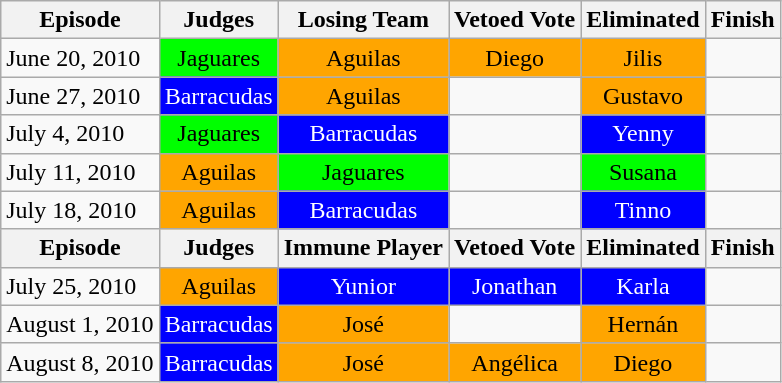<table class="wikitable">
<tr>
<th>Episode</th>
<th>Judges</th>
<th>Losing Team</th>
<th>Vetoed Vote</th>
<th>Eliminated</th>
<th>Finish</th>
</tr>
<tr>
<td>June 20, 2010</td>
<td align="center" style="background:lime; color:black">Jaguares</td>
<td align="center" style="background:orange; color:black">Aguilas</td>
<td align="center" style=background:orange; color:black">Diego</td>
<td align="center" style=background:orange; color:black">Jilis</td>
<td></td>
</tr>
<tr>
<td>June 27, 2010</td>
<td align="center" style="background:blue; color:white">Barracudas</td>
<td align="center" style="background:orange; color:black">Aguilas</td>
<td></td>
<td align="center" style=background:orange; color:black">Gustavo</td>
<td></td>
</tr>
<tr>
<td>July 4, 2010</td>
<td align="center" style="background:lime; color:black">Jaguares</td>
<td align="center" style="background:blue; color:white">Barracudas</td>
<td></td>
<td align="center" style="background:blue; color:white">Yenny</td>
<td></td>
</tr>
<tr>
<td>July 11, 2010</td>
<td align="center" style="background:orange; color:black">Aguilas</td>
<td align="center" style="background:lime; color:black">Jaguares</td>
<td></td>
<td align="center" style=background:lime; color:black">Susana</td>
<td></td>
</tr>
<tr>
<td>July 18, 2010</td>
<td align="center" style="background:orange; color:black">Aguilas</td>
<td align="center" style="background:blue; color:white">Barracudas</td>
<td></td>
<td align="center" style="background:blue; color:white">Tinno</td>
<td></td>
</tr>
<tr>
<th>Episode</th>
<th>Judges</th>
<th>Immune Player</th>
<th>Vetoed Vote</th>
<th>Eliminated</th>
<th>Finish</th>
</tr>
<tr>
<td>July 25, 2010</td>
<td align="center" style="background:orange; color:black">Aguilas</td>
<td align="center" style="background:blue; color:white">Yunior</td>
<td align="center" style="background:blue; color:white">Jonathan</td>
<td align="center" style="background:blue; color:white">Karla</td>
<td></td>
</tr>
<tr>
<td>August 1, 2010</td>
<td align="center" style="background:blue; color:white">Barracudas</td>
<td align="center" style="background:orange; color:black">José</td>
<td></td>
<td align="center" style="background:orange; color:black">Hernán</td>
<td></td>
</tr>
<tr>
<td>August 8, 2010</td>
<td align="center" style="background:blue; color:white">Barracudas</td>
<td align="center" style="background:orange; color:black">José</td>
<td align="center" style="background:orange; color:black">Angélica</td>
<td align="center" style="background:orange; color:black">Diego</td>
<td></td>
</tr>
</table>
